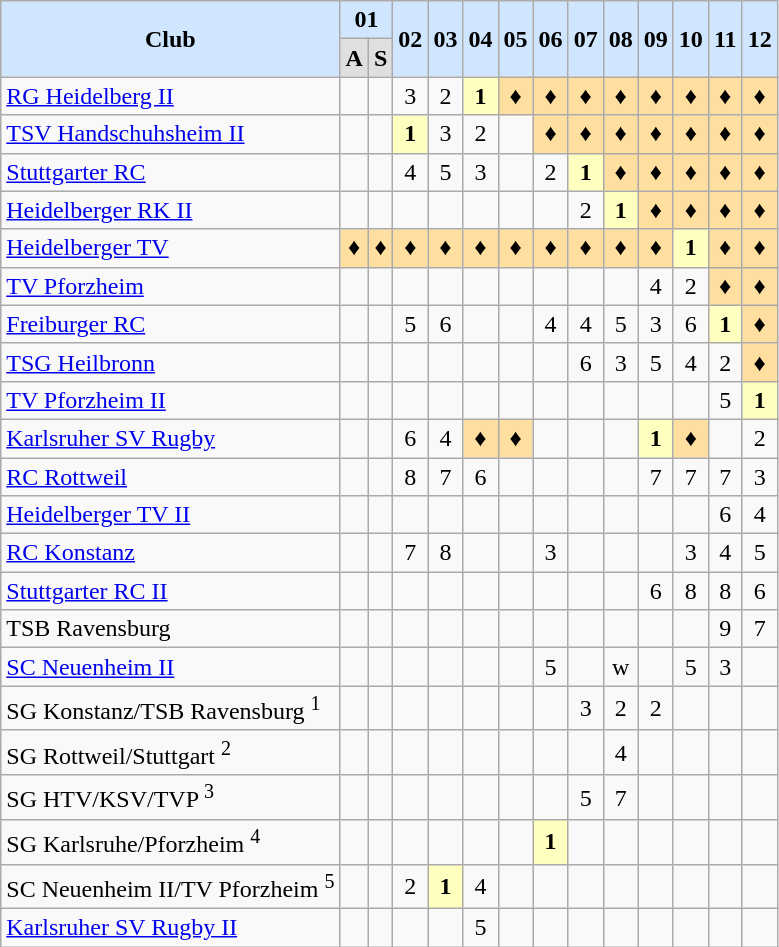<table class="wikitable">
<tr align="center" bgcolor="#D0E6FF">
<td rowspan=2><strong>Club</strong></td>
<td colspan=2><strong>01</strong></td>
<td rowspan=2><strong>02</strong></td>
<td rowspan=2><strong>03</strong></td>
<td rowspan=2><strong>04</strong></td>
<td rowspan=2><strong>05</strong></td>
<td rowspan=2><strong>06</strong></td>
<td rowspan=2><strong>07</strong></td>
<td rowspan=2><strong>08</strong></td>
<td rowspan=2><strong>09</strong></td>
<td rowspan=2><strong>10</strong></td>
<td rowspan=2><strong>11</strong></td>
<td rowspan=2><strong>12</strong></td>
</tr>
<tr align="center" bgcolor="#dfdfdf">
<td><strong>A</strong></td>
<td><strong>S</strong></td>
</tr>
<tr align="center">
<td align="left"><a href='#'>RG Heidelberg II</a></td>
<td></td>
<td></td>
<td>3</td>
<td>2</td>
<td bgcolor="#ffffbf"><strong>1</strong></td>
<td bgcolor="#ffdf9f"><strong>♦</strong></td>
<td bgcolor="#ffdf9f"><strong>♦</strong></td>
<td bgcolor="#ffdf9f"><strong>♦</strong></td>
<td bgcolor="#ffdf9f"><strong>♦</strong></td>
<td bgcolor="#ffdf9f"><strong>♦</strong></td>
<td bgcolor="#ffdf9f"><strong>♦</strong></td>
<td bgcolor="#ffdf9f"><strong>♦</strong></td>
<td bgcolor="#ffdf9f"><strong>♦</strong></td>
</tr>
<tr align="center">
<td align="left"><a href='#'>TSV Handschuhsheim II</a></td>
<td></td>
<td></td>
<td bgcolor="#ffffbf"><strong>1</strong></td>
<td>3</td>
<td>2</td>
<td></td>
<td bgcolor="#ffdf9f"><strong>♦</strong></td>
<td bgcolor="#ffdf9f"><strong>♦</strong></td>
<td bgcolor="#ffdf9f"><strong>♦</strong></td>
<td bgcolor="#ffdf9f"><strong>♦</strong></td>
<td bgcolor="#ffdf9f"><strong>♦</strong></td>
<td bgcolor="#ffdf9f"><strong>♦</strong></td>
<td bgcolor="#ffdf9f"><strong>♦</strong></td>
</tr>
<tr align="center">
<td align="left"><a href='#'>Stuttgarter RC</a></td>
<td></td>
<td></td>
<td>4</td>
<td>5</td>
<td>3</td>
<td></td>
<td>2</td>
<td bgcolor="#ffffbf"><strong>1</strong></td>
<td bgcolor="#ffdf9f"><strong>♦</strong></td>
<td bgcolor="#ffdf9f"><strong>♦</strong></td>
<td bgcolor="#ffdf9f"><strong>♦</strong></td>
<td bgcolor="#ffdf9f"><strong>♦</strong></td>
<td bgcolor="#ffdf9f"><strong>♦</strong></td>
</tr>
<tr align="center">
<td align="left"><a href='#'>Heidelberger RK II</a></td>
<td></td>
<td></td>
<td></td>
<td></td>
<td></td>
<td></td>
<td></td>
<td>2</td>
<td bgcolor="#ffffbf"><strong>1</strong></td>
<td bgcolor="#ffdf9f"><strong>♦</strong></td>
<td bgcolor="#ffdf9f"><strong>♦</strong></td>
<td bgcolor="#ffdf9f"><strong>♦</strong></td>
<td bgcolor="#ffdf9f"><strong>♦</strong></td>
</tr>
<tr align="center">
<td align="left"><a href='#'>Heidelberger TV</a></td>
<td bgcolor="#ffdf9f"><strong>♦</strong></td>
<td bgcolor="#ffdf9f"><strong>♦</strong></td>
<td bgcolor="#ffdf9f"><strong>♦</strong></td>
<td bgcolor="#ffdf9f"><strong>♦</strong></td>
<td bgcolor="#ffdf9f"><strong>♦</strong></td>
<td bgcolor="#ffdf9f"><strong>♦</strong></td>
<td bgcolor="#ffdf9f"><strong>♦</strong></td>
<td bgcolor="#ffdf9f"><strong>♦</strong></td>
<td bgcolor="#ffdf9f"><strong>♦</strong></td>
<td bgcolor="#ffdf9f"><strong>♦</strong></td>
<td bgcolor="#ffffbf"><strong>1</strong></td>
<td bgcolor="#ffdf9f"><strong>♦</strong></td>
<td bgcolor="#ffdf9f"><strong>♦</strong></td>
</tr>
<tr align="center">
<td align="left"><a href='#'>TV Pforzheim</a></td>
<td></td>
<td></td>
<td></td>
<td></td>
<td></td>
<td></td>
<td></td>
<td></td>
<td></td>
<td>4</td>
<td>2</td>
<td bgcolor="#ffdf9f"><strong>♦</strong></td>
<td bgcolor="#ffdf9f"><strong>♦</strong></td>
</tr>
<tr align="center">
<td align="left"><a href='#'>Freiburger RC</a></td>
<td></td>
<td></td>
<td>5</td>
<td>6</td>
<td></td>
<td></td>
<td>4</td>
<td>4</td>
<td>5</td>
<td>3</td>
<td>6</td>
<td bgcolor="#ffffbf"><strong>1</strong></td>
<td bgcolor="#ffdf9f"><strong>♦</strong></td>
</tr>
<tr align="center">
<td align="left"><a href='#'>TSG Heilbronn</a></td>
<td></td>
<td></td>
<td></td>
<td></td>
<td></td>
<td></td>
<td></td>
<td>6</td>
<td>3</td>
<td>5</td>
<td>4</td>
<td>2</td>
<td bgcolor="#ffdf9f"><strong>♦</strong></td>
</tr>
<tr align="center">
<td align="left"><a href='#'>TV Pforzheim II</a></td>
<td></td>
<td></td>
<td></td>
<td></td>
<td></td>
<td></td>
<td></td>
<td></td>
<td></td>
<td></td>
<td></td>
<td>5</td>
<td bgcolor="#ffffbf"><strong>1</strong></td>
</tr>
<tr align="center">
<td align="left"><a href='#'>Karlsruher SV Rugby</a></td>
<td></td>
<td></td>
<td>6</td>
<td>4</td>
<td bgcolor="#ffdf9f"><strong>♦</strong></td>
<td bgcolor="#ffdf9f"><strong>♦</strong></td>
<td></td>
<td></td>
<td></td>
<td bgcolor="#ffffbf"><strong>1</strong></td>
<td bgcolor="#ffdf9f"><strong>♦</strong></td>
<td></td>
<td>2</td>
</tr>
<tr align="center">
<td align="left"><a href='#'>RC Rottweil</a></td>
<td></td>
<td></td>
<td>8</td>
<td>7</td>
<td>6</td>
<td></td>
<td></td>
<td></td>
<td></td>
<td>7</td>
<td>7</td>
<td>7</td>
<td>3</td>
</tr>
<tr align="center">
<td align="left"><a href='#'>Heidelberger TV II</a></td>
<td></td>
<td></td>
<td></td>
<td></td>
<td></td>
<td></td>
<td></td>
<td></td>
<td></td>
<td></td>
<td></td>
<td>6</td>
<td>4</td>
</tr>
<tr align="center">
<td align="left"><a href='#'>RC Konstanz</a></td>
<td></td>
<td></td>
<td>7</td>
<td>8</td>
<td></td>
<td></td>
<td>3</td>
<td></td>
<td></td>
<td></td>
<td>3</td>
<td>4</td>
<td>5</td>
</tr>
<tr align="center">
<td align="left"><a href='#'>Stuttgarter RC II</a></td>
<td></td>
<td></td>
<td></td>
<td></td>
<td></td>
<td></td>
<td></td>
<td></td>
<td></td>
<td>6</td>
<td>8</td>
<td>8</td>
<td>6</td>
</tr>
<tr align="center">
<td align="left">TSB Ravensburg</td>
<td></td>
<td></td>
<td></td>
<td></td>
<td></td>
<td></td>
<td></td>
<td></td>
<td></td>
<td></td>
<td></td>
<td>9</td>
<td>7</td>
</tr>
<tr align="center">
<td align="left"><a href='#'>SC Neuenheim II</a></td>
<td></td>
<td></td>
<td></td>
<td></td>
<td></td>
<td></td>
<td>5</td>
<td></td>
<td>w</td>
<td></td>
<td>5</td>
<td>3</td>
<td></td>
</tr>
<tr align="center">
<td align="left">SG Konstanz/TSB Ravensburg <sup>1</sup></td>
<td></td>
<td></td>
<td></td>
<td></td>
<td></td>
<td></td>
<td></td>
<td>3</td>
<td>2</td>
<td>2</td>
<td></td>
<td></td>
<td></td>
</tr>
<tr align="center">
<td align="left">SG Rottweil/Stuttgart <sup>2</sup></td>
<td></td>
<td></td>
<td></td>
<td></td>
<td></td>
<td></td>
<td></td>
<td></td>
<td>4</td>
<td></td>
<td></td>
<td></td>
<td></td>
</tr>
<tr align="center">
<td align="left">SG HTV/KSV/TVP <sup>3</sup></td>
<td></td>
<td></td>
<td></td>
<td></td>
<td></td>
<td></td>
<td></td>
<td>5</td>
<td>7</td>
<td></td>
<td></td>
<td></td>
<td></td>
</tr>
<tr align="center">
<td align="left">SG Karlsruhe/Pforzheim <sup>4</sup></td>
<td></td>
<td></td>
<td></td>
<td></td>
<td></td>
<td></td>
<td bgcolor="#ffffbf"><strong>1</strong></td>
<td></td>
<td></td>
<td></td>
<td></td>
<td></td>
<td></td>
</tr>
<tr align="center">
<td align="left">SC Neuenheim II/TV Pforzheim <sup>5</sup></td>
<td></td>
<td></td>
<td>2</td>
<td bgcolor="#ffffbf"><strong>1</strong></td>
<td>4</td>
<td></td>
<td></td>
<td></td>
<td></td>
<td></td>
<td></td>
<td></td>
<td></td>
</tr>
<tr align="center">
<td align="left"><a href='#'>Karlsruher SV Rugby II</a></td>
<td></td>
<td></td>
<td></td>
<td></td>
<td>5</td>
<td></td>
<td></td>
<td></td>
<td></td>
<td></td>
<td></td>
<td></td>
<td></td>
</tr>
</table>
